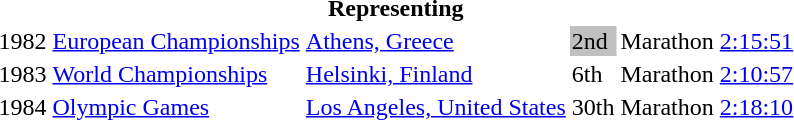<table>
<tr>
<th colspan="6">Representing </th>
</tr>
<tr>
<td>1982</td>
<td><a href='#'>European Championships</a></td>
<td><a href='#'>Athens, Greece</a></td>
<td bgcolor="silver">2nd</td>
<td>Marathon</td>
<td><a href='#'>2:15:51</a></td>
</tr>
<tr>
<td>1983</td>
<td><a href='#'>World Championships</a></td>
<td><a href='#'>Helsinki, Finland</a></td>
<td>6th</td>
<td>Marathon</td>
<td><a href='#'>2:10:57</a></td>
</tr>
<tr>
<td>1984</td>
<td><a href='#'>Olympic Games</a></td>
<td><a href='#'>Los Angeles, United States</a></td>
<td>30th</td>
<td>Marathon</td>
<td><a href='#'>2:18:10</a></td>
</tr>
</table>
